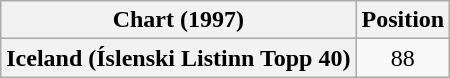<table class="wikitable plainrowheaders" style="text-align:center">
<tr>
<th>Chart (1997)</th>
<th>Position</th>
</tr>
<tr>
<th scope="row">Iceland (Íslenski Listinn Topp 40)</th>
<td>88</td>
</tr>
</table>
